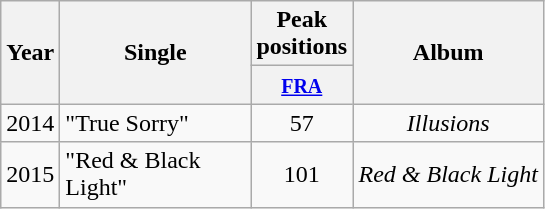<table class="wikitable">
<tr>
<th rowspan="2" style="text-align:center; width:10px;">Year</th>
<th rowspan="2" style="text-align:center; width:120px;">Single</th>
<th style="text-align:center; width:30px;">Peak positions</th>
<th rowspan="2" style="text-align:center; width:120px;">Album</th>
</tr>
<tr>
<th width="30"><small><a href='#'>FRA</a></small><br></th>
</tr>
<tr>
<td style="text-align:center;">2014</td>
<td>"True Sorry"</td>
<td style="text-align:center;">57</td>
<td style="text-align:center;"><em>Illusions</em></td>
</tr>
<tr>
<td style="text-align:center;">2015</td>
<td>"Red & Black Light"</td>
<td style="text-align:center;">101</td>
<td style="text-align:center;"><em>Red & Black Light</em></td>
</tr>
</table>
